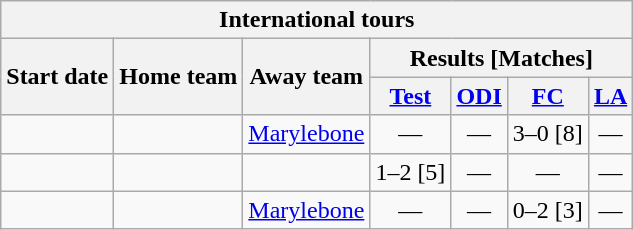<table class="wikitable">
<tr>
<th colspan="7">International tours</th>
</tr>
<tr>
<th rowspan="2">Start date</th>
<th rowspan="2">Home team</th>
<th rowspan="2">Away team</th>
<th colspan="4">Results [Matches]</th>
</tr>
<tr>
<th><a href='#'>Test</a></th>
<th><a href='#'>ODI</a></th>
<th><a href='#'>FC</a></th>
<th><a href='#'>LA</a></th>
</tr>
<tr>
<td><a href='#'></a></td>
<td></td>
<td><a href='#'>Marylebone</a></td>
<td ; style="text-align:center">—</td>
<td ; style="text-align:center">—</td>
<td>3–0 [8]</td>
<td ; style="text-align:center">—</td>
</tr>
<tr>
<td><a href='#'></a></td>
<td></td>
<td></td>
<td>1–2 [5]</td>
<td ; style="text-align:center">—</td>
<td ; style="text-align:center">—</td>
<td ; style="text-align:center">—</td>
</tr>
<tr>
<td><a href='#'></a></td>
<td></td>
<td><a href='#'>Marylebone</a></td>
<td ; style="text-align:center">—</td>
<td ; style="text-align:center">—</td>
<td>0–2 [3]</td>
<td ; style="text-align:center">—</td>
</tr>
</table>
